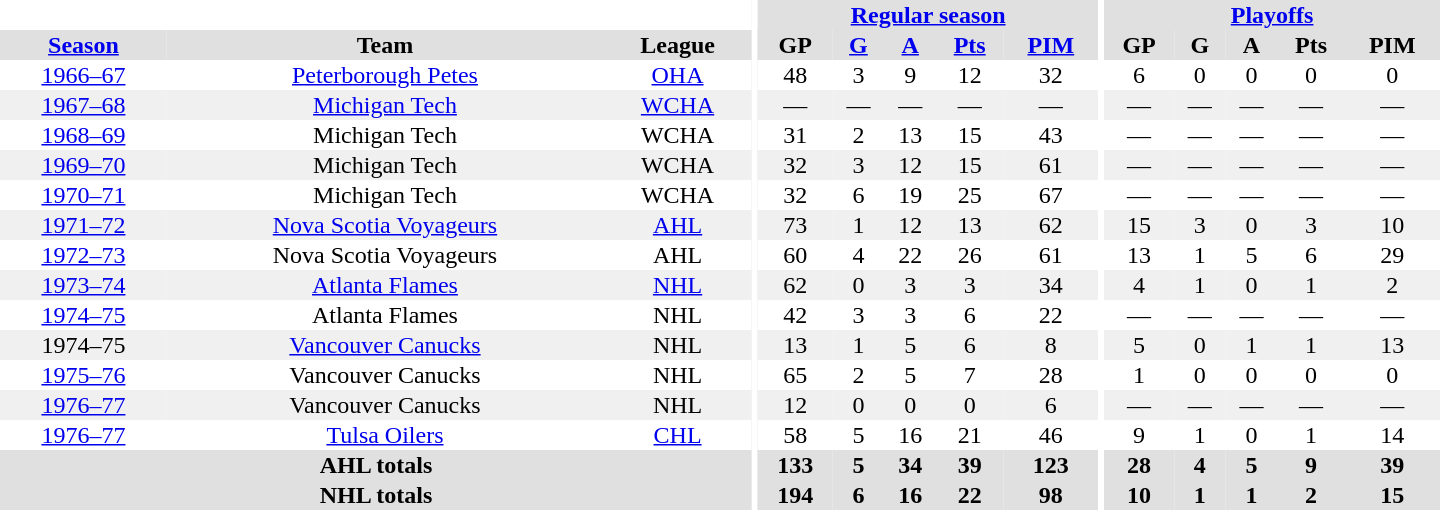<table border="0" cellpadding="1" cellspacing="0" style="text-align:center; width:60em">
<tr bgcolor="#e0e0e0">
<th colspan="3" bgcolor="#ffffff"></th>
<th rowspan="100" bgcolor="#ffffff"></th>
<th colspan="5"><a href='#'>Regular season</a></th>
<th rowspan="100" bgcolor="#ffffff"></th>
<th colspan="5"><a href='#'>Playoffs</a></th>
</tr>
<tr bgcolor="#e0e0e0">
<th><a href='#'>Season</a></th>
<th>Team</th>
<th>League</th>
<th>GP</th>
<th><a href='#'>G</a></th>
<th><a href='#'>A</a></th>
<th><a href='#'>Pts</a></th>
<th><a href='#'>PIM</a></th>
<th>GP</th>
<th>G</th>
<th>A</th>
<th>Pts</th>
<th>PIM</th>
</tr>
<tr>
<td><a href='#'>1966–67</a></td>
<td><a href='#'>Peterborough Petes</a></td>
<td><a href='#'>OHA</a></td>
<td>48</td>
<td>3</td>
<td>9</td>
<td>12</td>
<td>32</td>
<td>6</td>
<td>0</td>
<td>0</td>
<td>0</td>
<td>0</td>
</tr>
<tr bgcolor="#f0f0f0">
<td><a href='#'>1967–68</a></td>
<td><a href='#'>Michigan Tech</a></td>
<td><a href='#'>WCHA</a></td>
<td>—</td>
<td>—</td>
<td>—</td>
<td>—</td>
<td>—</td>
<td>—</td>
<td>—</td>
<td>—</td>
<td>—</td>
<td>—</td>
</tr>
<tr>
<td><a href='#'>1968–69</a></td>
<td>Michigan Tech</td>
<td>WCHA</td>
<td>31</td>
<td>2</td>
<td>13</td>
<td>15</td>
<td>43</td>
<td>—</td>
<td>—</td>
<td>—</td>
<td>—</td>
<td>—</td>
</tr>
<tr bgcolor="#f0f0f0">
<td><a href='#'>1969–70</a></td>
<td>Michigan Tech</td>
<td>WCHA</td>
<td>32</td>
<td>3</td>
<td>12</td>
<td>15</td>
<td>61</td>
<td>—</td>
<td>—</td>
<td>—</td>
<td>—</td>
<td>—</td>
</tr>
<tr>
<td><a href='#'>1970–71</a></td>
<td>Michigan Tech</td>
<td>WCHA</td>
<td>32</td>
<td>6</td>
<td>19</td>
<td>25</td>
<td>67</td>
<td>—</td>
<td>—</td>
<td>—</td>
<td>—</td>
<td>—</td>
</tr>
<tr bgcolor="#f0f0f0">
<td><a href='#'>1971–72</a></td>
<td><a href='#'>Nova Scotia Voyageurs</a></td>
<td><a href='#'>AHL</a></td>
<td>73</td>
<td>1</td>
<td>12</td>
<td>13</td>
<td>62</td>
<td>15</td>
<td>3</td>
<td>0</td>
<td>3</td>
<td>10</td>
</tr>
<tr>
<td><a href='#'>1972–73</a></td>
<td>Nova Scotia Voyageurs</td>
<td>AHL</td>
<td>60</td>
<td>4</td>
<td>22</td>
<td>26</td>
<td>61</td>
<td>13</td>
<td>1</td>
<td>5</td>
<td>6</td>
<td>29</td>
</tr>
<tr bgcolor="#f0f0f0">
<td><a href='#'>1973–74</a></td>
<td><a href='#'>Atlanta Flames</a></td>
<td><a href='#'>NHL</a></td>
<td>62</td>
<td>0</td>
<td>3</td>
<td>3</td>
<td>34</td>
<td>4</td>
<td>1</td>
<td>0</td>
<td>1</td>
<td>2</td>
</tr>
<tr>
<td><a href='#'>1974–75</a></td>
<td>Atlanta Flames</td>
<td>NHL</td>
<td>42</td>
<td>3</td>
<td>3</td>
<td>6</td>
<td>22</td>
<td>—</td>
<td>—</td>
<td>—</td>
<td>—</td>
<td>—</td>
</tr>
<tr bgcolor="#f0f0f0">
<td>1974–75</td>
<td><a href='#'>Vancouver Canucks</a></td>
<td>NHL</td>
<td>13</td>
<td>1</td>
<td>5</td>
<td>6</td>
<td>8</td>
<td>5</td>
<td>0</td>
<td>1</td>
<td>1</td>
<td>13</td>
</tr>
<tr>
<td><a href='#'>1975–76</a></td>
<td>Vancouver Canucks</td>
<td>NHL</td>
<td>65</td>
<td>2</td>
<td>5</td>
<td>7</td>
<td>28</td>
<td>1</td>
<td>0</td>
<td>0</td>
<td>0</td>
<td>0</td>
</tr>
<tr bgcolor="#f0f0f0">
<td><a href='#'>1976–77</a></td>
<td>Vancouver Canucks</td>
<td>NHL</td>
<td>12</td>
<td>0</td>
<td>0</td>
<td>0</td>
<td>6</td>
<td>—</td>
<td>—</td>
<td>—</td>
<td>—</td>
<td>—</td>
</tr>
<tr>
<td><a href='#'>1976–77</a></td>
<td><a href='#'>Tulsa Oilers</a></td>
<td><a href='#'>CHL</a></td>
<td>58</td>
<td>5</td>
<td>16</td>
<td>21</td>
<td>46</td>
<td>9</td>
<td>1</td>
<td>0</td>
<td>1</td>
<td>14</td>
</tr>
<tr bgcolor="#e0e0e0">
<th colspan="3">AHL totals</th>
<th>133</th>
<th>5</th>
<th>34</th>
<th>39</th>
<th>123</th>
<th>28</th>
<th>4</th>
<th>5</th>
<th>9</th>
<th>39</th>
</tr>
<tr bgcolor="#e0e0e0">
<th colspan="3">NHL totals</th>
<th>194</th>
<th>6</th>
<th>16</th>
<th>22</th>
<th>98</th>
<th>10</th>
<th>1</th>
<th>1</th>
<th>2</th>
<th>15</th>
</tr>
</table>
